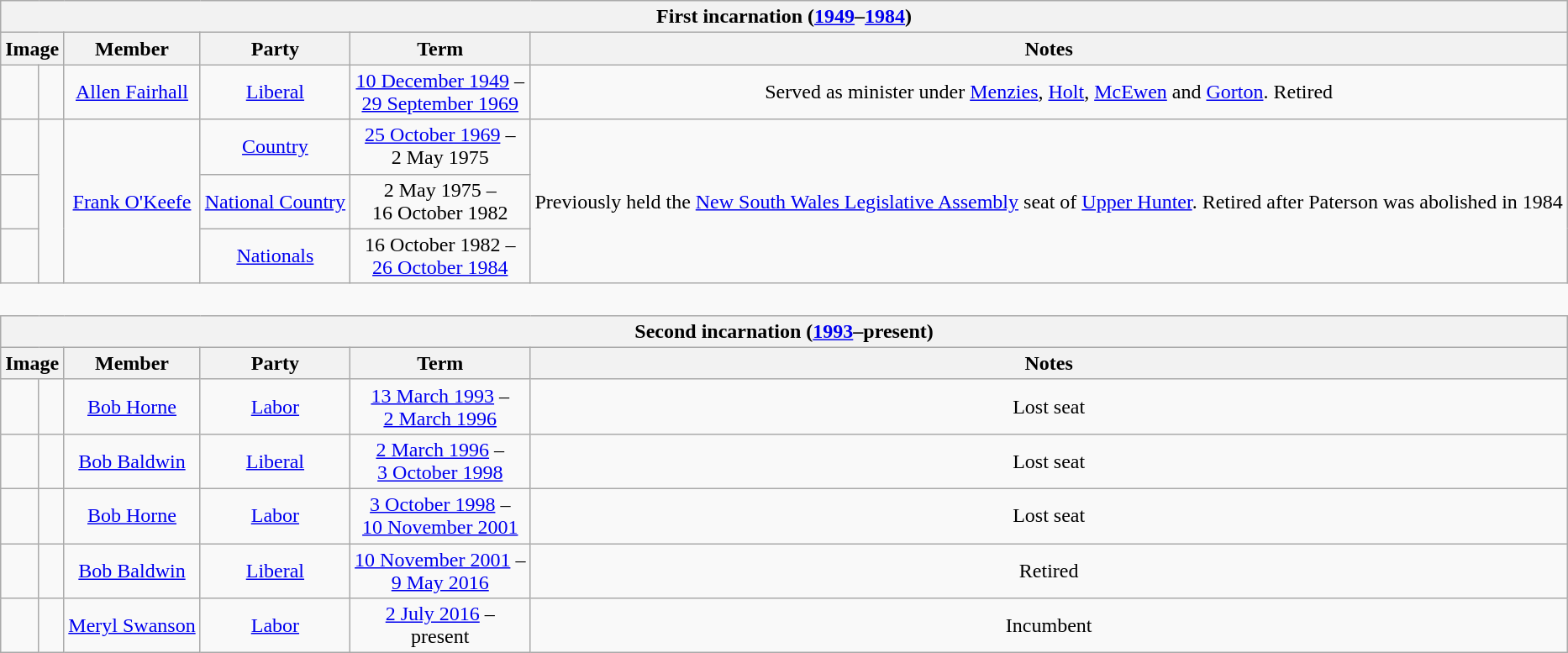<table class=wikitable style="text-align:center; border-style: none none none none">
<tr>
<th colspan="6">First incarnation (<a href='#'>1949</a>–<a href='#'>1984</a>)</th>
</tr>
<tr>
<th colspan="2">Image</th>
<th>Member</th>
<th>Party</th>
<th>Term</th>
<th>Notes</th>
</tr>
<tr style="background: #f9f9f9">
<td> </td>
<td></td>
<td><a href='#'>Allen Fairhall</a><br></td>
<td><a href='#'>Liberal</a></td>
<td nowrap><a href='#'>10 December 1949</a> –<br><a href='#'>29 September 1969</a></td>
<td>Served as minister under <a href='#'>Menzies</a>, <a href='#'>Holt</a>, <a href='#'>McEwen</a> and <a href='#'>Gorton</a>. Retired</td>
</tr>
<tr style="background: #f9f9f9">
<td> </td>
<td rowspan=3></td>
<td rowspan=3><a href='#'>Frank O'Keefe</a><br></td>
<td><a href='#'>Country</a></td>
<td nowrap><a href='#'>25 October 1969</a> –<br>2 May 1975</td>
<td rowspan=3>Previously held the <a href='#'>New South Wales Legislative Assembly</a> seat of <a href='#'>Upper Hunter</a>. Retired after Paterson was abolished in 1984</td>
</tr>
<tr style="background: #f9f9f9">
<td> </td>
<td><a href='#'>National Country</a></td>
<td nowrap>2 May 1975 –<br>16 October 1982</td>
</tr>
<tr style="background: #f9f9f9">
<td> </td>
<td><a href='#'>Nationals</a></td>
<td nowrap>16 October 1982 –<br><a href='#'>26 October 1984</a></td>
</tr>
<tr>
<td colspan="4" style='border-style: none none none none;'> </td>
</tr>
<tr>
<th colspan="6">Second incarnation (<a href='#'>1993</a>–present)</th>
</tr>
<tr>
<th colspan="2">Image</th>
<th>Member</th>
<th>Party</th>
<th>Term</th>
<th>Notes</th>
</tr>
<tr style="background: #f9f9f9">
<td> </td>
<td></td>
<td><a href='#'>Bob Horne</a><br></td>
<td><a href='#'>Labor</a></td>
<td nowrap><a href='#'>13 March 1993</a> –<br><a href='#'>2 March 1996</a></td>
<td>Lost seat</td>
</tr>
<tr style="background: #f9f9f9">
<td> </td>
<td></td>
<td><a href='#'>Bob Baldwin</a><br></td>
<td><a href='#'>Liberal</a></td>
<td nowrap><a href='#'>2 March 1996</a> –<br><a href='#'>3 October 1998</a></td>
<td>Lost seat</td>
</tr>
<tr style="background: #f9f9f9">
<td> </td>
<td></td>
<td><a href='#'>Bob Horne</a><br></td>
<td><a href='#'>Labor</a></td>
<td nowrap><a href='#'>3 October 1998</a> –<br><a href='#'>10 November 2001</a></td>
<td>Lost seat</td>
</tr>
<tr style="background: #f9f9f9">
<td> </td>
<td></td>
<td><a href='#'>Bob Baldwin</a><br></td>
<td><a href='#'>Liberal</a></td>
<td nowrap><a href='#'>10 November 2001</a> –<br><a href='#'>9 May 2016</a></td>
<td>Retired</td>
</tr>
<tr style="background: #f9f9f9">
<td> </td>
<td></td>
<td><a href='#'>Meryl Swanson</a><br></td>
<td><a href='#'>Labor</a></td>
<td nowrap><a href='#'>2 July 2016</a> –<br>present</td>
<td>Incumbent</td>
</tr>
</table>
